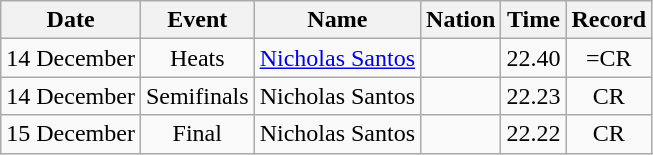<table class=wikitable style=text-align:center>
<tr>
<th>Date</th>
<th>Event</th>
<th>Name</th>
<th>Nation</th>
<th>Time</th>
<th>Record</th>
</tr>
<tr>
<td>14 December</td>
<td>Heats</td>
<td align=left><a href='#'>Nicholas Santos</a></td>
<td align=left></td>
<td>22.40</td>
<td>=CR</td>
</tr>
<tr>
<td>14 December</td>
<td>Semifinals</td>
<td align=left>Nicholas Santos</td>
<td align=left></td>
<td>22.23</td>
<td>CR</td>
</tr>
<tr>
<td>15 December</td>
<td>Final</td>
<td align=left>Nicholas Santos</td>
<td align=left></td>
<td>22.22</td>
<td>CR</td>
</tr>
</table>
